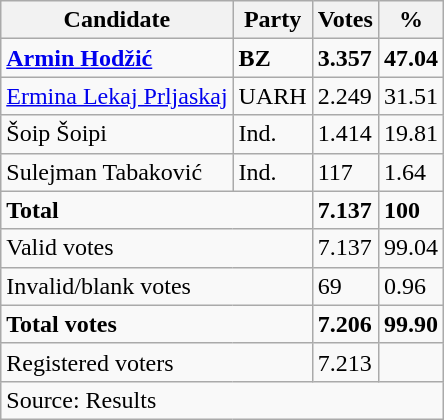<table class="wikitable" style="text-align: left;">
<tr>
<th>Candidate</th>
<th>Party</th>
<th>Votes</th>
<th>%</th>
</tr>
<tr>
<td><a href='#'><strong>Armin Hodžić</strong></a></td>
<td><strong>BZ</strong></td>
<td><strong>3.357</strong></td>
<td><strong>47.04</strong></td>
</tr>
<tr>
<td><a href='#'>Ermina Lekaj Prljaskaj</a></td>
<td>UARH</td>
<td>2.249</td>
<td>31.51</td>
</tr>
<tr>
<td>Šoip Šoipi</td>
<td>Ind.</td>
<td>1.414</td>
<td>19.81</td>
</tr>
<tr>
<td>Sulejman Tabaković</td>
<td>Ind.</td>
<td>117</td>
<td>1.64</td>
</tr>
<tr>
<td colspan="2"><strong>Total</strong></td>
<td><strong>7.137</strong></td>
<td><strong>100</strong></td>
</tr>
<tr>
<td colspan="2">Valid votes</td>
<td>7.137</td>
<td>99.04</td>
</tr>
<tr>
<td colspan="2">Invalid/blank votes</td>
<td>69</td>
<td>0.96</td>
</tr>
<tr>
<td colspan="2"><strong>Total votes</strong></td>
<td><strong>7.206</strong></td>
<td><strong>99.90</strong></td>
</tr>
<tr>
<td colspan="2">Registered voters</td>
<td>7.213</td>
<td></td>
</tr>
<tr>
<td colspan="4">Source: Results</td>
</tr>
</table>
